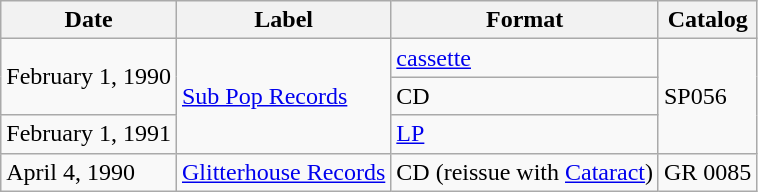<table class="wikitable">
<tr>
<th>Date</th>
<th>Label</th>
<th>Format</th>
<th>Catalog</th>
</tr>
<tr>
<td rowspan="2">February 1, 1990</td>
<td rowspan="3"><a href='#'>Sub Pop Records</a></td>
<td><a href='#'>cassette</a></td>
<td rowspan="3">SP056</td>
</tr>
<tr>
<td>CD</td>
</tr>
<tr>
<td>February 1, 1991</td>
<td><a href='#'>LP</a></td>
</tr>
<tr>
<td>April 4, 1990</td>
<td><a href='#'>Glitterhouse Records</a></td>
<td>CD (reissue with <a href='#'>Cataract</a>)</td>
<td>GR 0085</td>
</tr>
</table>
